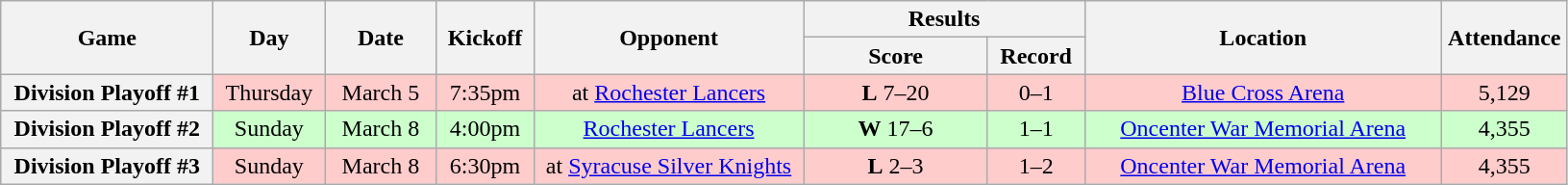<table class="wikitable">
<tr>
<th rowspan="2" width="140">Game</th>
<th rowspan="2" width="70">Day</th>
<th rowspan="2" width="70">Date</th>
<th rowspan="2" width="60">Kickoff</th>
<th rowspan="2" width="180">Opponent</th>
<th colspan="2" width="180">Results</th>
<th rowspan="2" width="240">Location</th>
<th rowspan="2" width="80">Attendance</th>
</tr>
<tr>
<th width="120">Score</th>
<th width="60">Record</th>
</tr>
<tr style="text-align:center; background:#ffcccc;">
<th>Division Playoff #1</th>
<td>Thursday</td>
<td>March 5</td>
<td>7:35pm</td>
<td>at <a href='#'>Rochester Lancers</a></td>
<td><strong>L</strong> 7–20</td>
<td>0–1</td>
<td><a href='#'>Blue Cross Arena</a></td>
<td>5,129</td>
</tr>
<tr style="text-align:center; background:#ccffcc;">
<th>Division Playoff #2</th>
<td>Sunday</td>
<td>March 8</td>
<td>4:00pm</td>
<td><a href='#'>Rochester Lancers</a></td>
<td><strong>W</strong> 17–6</td>
<td>1–1</td>
<td><a href='#'>Oncenter War Memorial Arena</a></td>
<td>4,355</td>
</tr>
<tr style="text-align:center; background:#ffcccc;">
<th>Division Playoff #3</th>
<td>Sunday</td>
<td>March 8</td>
<td>6:30pm</td>
<td>at <a href='#'>Syracuse Silver Knights</a></td>
<td><strong>L</strong> 2–3</td>
<td>1–2</td>
<td><a href='#'>Oncenter War Memorial Arena</a></td>
<td>4,355</td>
</tr>
</table>
